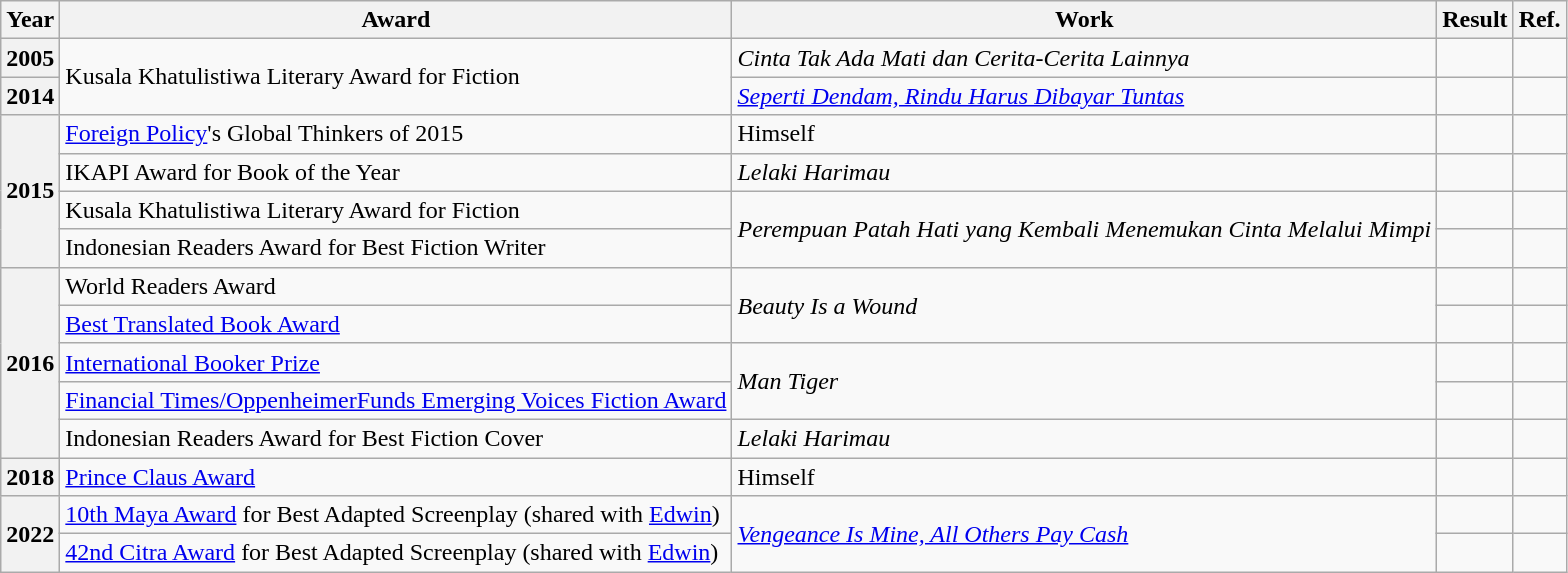<table class="wikitable sortable">
<tr>
<th>Year</th>
<th>Award</th>
<th>Work</th>
<th>Result</th>
<th>Ref.</th>
</tr>
<tr>
<th>2005</th>
<td rowspan="2">Kusala Khatulistiwa Literary Award for Fiction</td>
<td><em>Cinta Tak Ada Mati dan Cerita-Cerita Lainnya</em></td>
<td></td>
<td></td>
</tr>
<tr>
<th>2014</th>
<td><a href='#'><em>Seperti Dendam, Rindu Harus Dibayar Tuntas</em></a></td>
<td></td>
<td></td>
</tr>
<tr>
<th rowspan="4">2015</th>
<td><a href='#'>Foreign Policy</a>'s Global Thinkers of 2015</td>
<td>Himself</td>
<td></td>
<td></td>
</tr>
<tr>
<td>IKAPI Award for Book of the Year</td>
<td><em>Lelaki Harimau</em></td>
<td></td>
<td></td>
</tr>
<tr>
<td>Kusala Khatulistiwa Literary Award for Fiction</td>
<td rowspan="2"><em>Perempuan Patah Hati yang Kembali Menemukan Cinta Melalui Mimpi</em></td>
<td></td>
<td></td>
</tr>
<tr>
<td>Indonesian Readers Award for Best Fiction Writer</td>
<td></td>
<td></td>
</tr>
<tr>
<th rowspan="5">2016</th>
<td>World Readers Award</td>
<td rowspan="2"><em>Beauty Is a Wound</em></td>
<td></td>
<td></td>
</tr>
<tr>
<td><a href='#'>Best Translated Book Award</a></td>
<td></td>
<td></td>
</tr>
<tr>
<td><a href='#'>International Booker Prize</a></td>
<td rowspan="2"><em>Man Tiger</em></td>
<td></td>
<td></td>
</tr>
<tr>
<td><a href='#'>Financial Times/OppenheimerFunds Emerging Voices Fiction Award</a></td>
<td></td>
<td></td>
</tr>
<tr>
<td>Indonesian Readers Award for Best Fiction Cover</td>
<td><em>Lelaki Harimau</em></td>
<td></td>
<td></td>
</tr>
<tr>
<th>2018</th>
<td><a href='#'>Prince Claus Award</a></td>
<td>Himself</td>
<td></td>
<td></td>
</tr>
<tr>
<th rowspan="2">2022</th>
<td><a href='#'>10th Maya Award</a> for Best Adapted Screenplay (shared with <a href='#'>Edwin</a>)</td>
<td rowspan="2"><a href='#'><em>Vengeance Is Mine, All Others Pay Cash</em></a></td>
<td></td>
<td></td>
</tr>
<tr>
<td><a href='#'>42nd Citra Award</a> for Best Adapted Screenplay (shared with <a href='#'>Edwin</a>)</td>
<td></td>
<td></td>
</tr>
</table>
